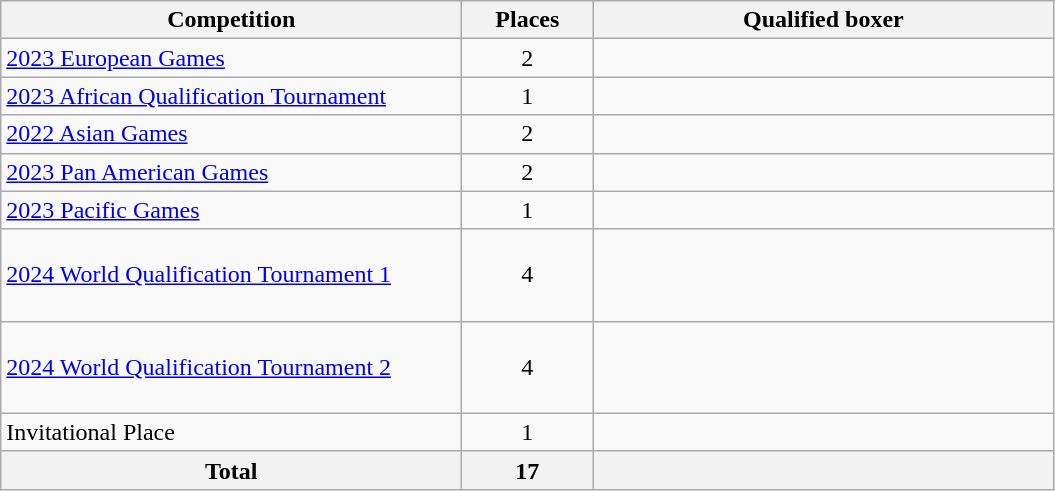<table class = "wikitable">
<tr>
<th width=300>Competition</th>
<th width=80>Places</th>
<th width=300>Qualified boxer</th>
</tr>
<tr>
<td><a href='#'> 2023 European Games</a></td>
<td align="center">2</td>
<td><br></td>
</tr>
<tr>
<td><a href='#'>2023 African Qualification Tournament</a></td>
<td align="center">1</td>
<td></td>
</tr>
<tr>
<td><a href='#'> 2022 Asian Games</a></td>
<td align="center">2</td>
<td><br></td>
</tr>
<tr>
<td><a href='#'>2023 Pan American Games</a></td>
<td align="center">2</td>
<td><br></td>
</tr>
<tr>
<td><a href='#'>2023 Pacific Games</a></td>
<td align="center">1</td>
<td></td>
</tr>
<tr>
<td><a href='#'> 2024 World Qualification Tournament 1</a></td>
<td align="center">4</td>
<td><br> <br><br></td>
</tr>
<tr>
<td><a href='#'>2024 World Qualification Tournament 2</a></td>
<td align="center">4</td>
<td><br><br><br></td>
</tr>
<tr>
<td>Invitational Place</td>
<td align="center">1</td>
<td></td>
</tr>
<tr>
<th>Total</th>
<th>17</th>
<th></th>
</tr>
</table>
